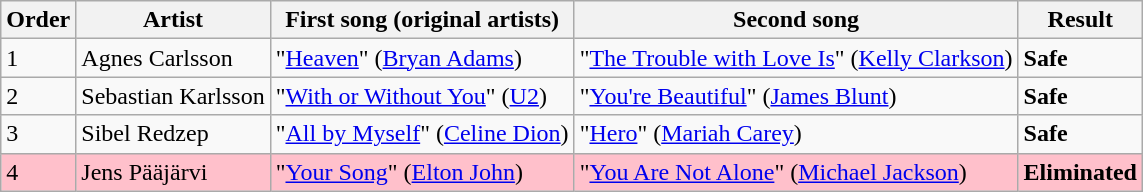<table class=wikitable>
<tr>
<th>Order</th>
<th>Artist</th>
<th>First song (original artists)</th>
<th>Second song</th>
<th>Result</th>
</tr>
<tr>
<td>1</td>
<td>Agnes Carlsson</td>
<td>"<a href='#'>Heaven</a>" (<a href='#'>Bryan Adams</a>)</td>
<td>"<a href='#'>The Trouble with Love Is</a>" (<a href='#'>Kelly Clarkson</a>)</td>
<td><strong>Safe</strong></td>
</tr>
<tr>
<td>2</td>
<td>Sebastian Karlsson</td>
<td>"<a href='#'>With or Without You</a>" (<a href='#'>U2</a>)</td>
<td>"<a href='#'>You're Beautiful</a>" (<a href='#'>James Blunt</a>)</td>
<td><strong>Safe</strong></td>
</tr>
<tr>
<td>3</td>
<td>Sibel Redzep</td>
<td>"<a href='#'>All by Myself</a>" (<a href='#'>Celine Dion</a>)</td>
<td>"<a href='#'>Hero</a>" (<a href='#'>Mariah Carey</a>)</td>
<td><strong>Safe</strong></td>
</tr>
<tr style="background:pink;">
<td>4</td>
<td>Jens Pääjärvi</td>
<td>"<a href='#'>Your Song</a>" (<a href='#'>Elton John</a>)</td>
<td>"<a href='#'>You Are Not Alone</a>" (<a href='#'>Michael Jackson</a>)</td>
<td><strong>Eliminated</strong></td>
</tr>
</table>
